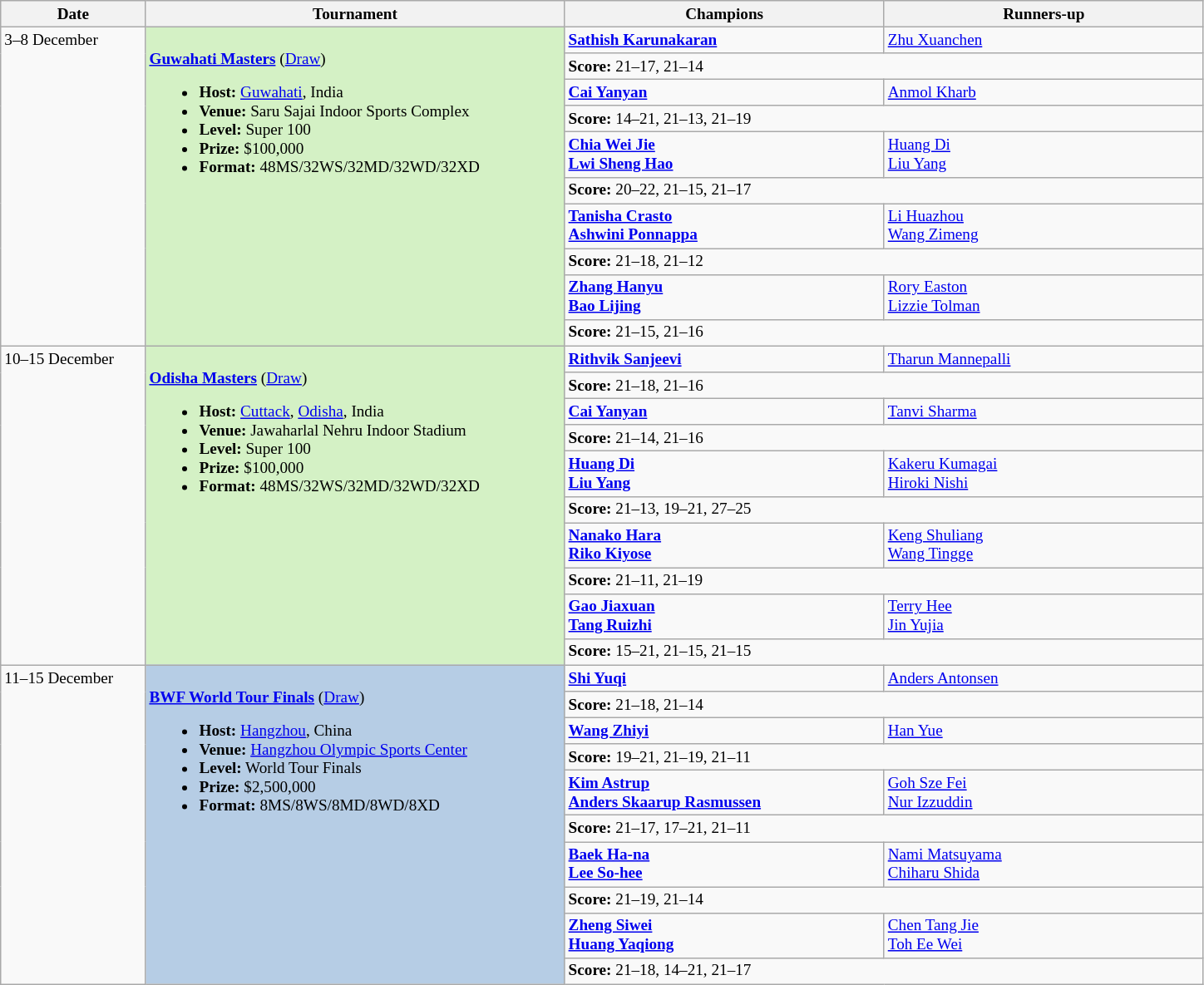<table class="wikitable" style="font-size:80%">
<tr>
<th width="110">Date</th>
<th width="330">Tournament</th>
<th width="250">Champions</th>
<th width="250">Runners-up</th>
</tr>
<tr valign="top">
<td rowspan="10">3–8 December</td>
<td bgcolor="#D4F1C5" rowspan="10"><br><strong><a href='#'>Guwahati Masters</a></strong> (<a href='#'>Draw</a>)<ul><li><strong>Host:</strong> <a href='#'>Guwahati</a>, India</li><li><strong>Venue:</strong> Saru Sajai Indoor Sports Complex</li><li><strong>Level:</strong> Super 100</li><li><strong>Prize:</strong> $100,000</li><li><strong>Format:</strong> 48MS/32WS/32MD/32WD/32XD</li></ul></td>
<td><strong> <a href='#'>Sathish Karunakaran</a></strong></td>
<td> <a href='#'>Zhu Xuanchen</a></td>
</tr>
<tr>
<td colspan="2"><strong>Score:</strong> 21–17, 21–14</td>
</tr>
<tr valign="top">
<td><strong> <a href='#'>Cai Yanyan</a></strong></td>
<td> <a href='#'>Anmol Kharb</a></td>
</tr>
<tr>
<td colspan="2"><strong>Score:</strong> 14–21, 21–13, 21–19</td>
</tr>
<tr valign="top">
<td><strong> <a href='#'>Chia Wei Jie</a><br> <a href='#'>Lwi Sheng Hao</a></strong></td>
<td> <a href='#'>Huang Di</a><br> <a href='#'>Liu Yang</a></td>
</tr>
<tr>
<td colspan="2"><strong>Score:</strong> 20–22, 21–15, 21–17</td>
</tr>
<tr valign="top">
<td><strong> <a href='#'>Tanisha Crasto</a><br> <a href='#'>Ashwini Ponnappa</a></strong></td>
<td> <a href='#'>Li Huazhou</a><br> <a href='#'>Wang Zimeng</a></td>
</tr>
<tr>
<td colspan="2"><strong>Score:</strong> 21–18, 21–12</td>
</tr>
<tr valign="top">
<td><strong> <a href='#'>Zhang Hanyu</a><br> <a href='#'>Bao Lijing</a></strong></td>
<td> <a href='#'>Rory Easton</a><br> <a href='#'>Lizzie Tolman</a></td>
</tr>
<tr>
<td colspan="2"><strong>Score:</strong> 21–15, 21–16</td>
</tr>
<tr valign="top">
<td rowspan="10">10–15 December</td>
<td bgcolor="#D4F1C5" rowspan="10"><br><strong><a href='#'>Odisha Masters</a></strong> (<a href='#'>Draw</a>)<ul><li><strong>Host:</strong> <a href='#'>Cuttack</a>, <a href='#'>Odisha</a>, India</li><li><strong>Venue:</strong> Jawaharlal Nehru Indoor Stadium</li><li><strong>Level:</strong> Super 100</li><li><strong>Prize:</strong> $100,000</li><li><strong>Format:</strong> 48MS/32WS/32MD/32WD/32XD</li></ul></td>
<td><strong> <a href='#'>Rithvik Sanjeevi</a></strong></td>
<td> <a href='#'>Tharun Mannepalli</a></td>
</tr>
<tr>
<td colspan="2"><strong>Score:</strong> 21–18, 21–16</td>
</tr>
<tr valign="top">
<td><strong> <a href='#'>Cai Yanyan</a></strong></td>
<td> <a href='#'>Tanvi Sharma</a></td>
</tr>
<tr>
<td colspan="2"><strong>Score:</strong> 21–14, 21–16</td>
</tr>
<tr valign="top">
<td><strong> <a href='#'>Huang Di</a><br> <a href='#'>Liu Yang</a></strong></td>
<td> <a href='#'>Kakeru Kumagai</a><br> <a href='#'>Hiroki Nishi</a></td>
</tr>
<tr>
<td colspan="2"><strong>Score:</strong> 21–13, 19–21, 27–25</td>
</tr>
<tr valign="top">
<td><strong> <a href='#'>Nanako Hara</a><br> <a href='#'>Riko Kiyose</a></strong></td>
<td> <a href='#'>Keng Shuliang</a><br> <a href='#'>Wang Tingge</a></td>
</tr>
<tr>
<td colspan="2"><strong>Score:</strong> 21–11, 21–19</td>
</tr>
<tr valign="top">
<td><strong> <a href='#'>Gao Jiaxuan</a><br> <a href='#'>Tang Ruizhi</a></strong></td>
<td> <a href='#'>Terry Hee</a><br> <a href='#'>Jin Yujia</a></td>
</tr>
<tr>
<td colspan="2"><strong>Score:</strong> 15–21, 21–15, 21–15</td>
</tr>
<tr valign="top">
<td rowspan="10">11–15 December</td>
<td bgcolor="#B6CDE5" rowspan="10"><br><strong><a href='#'>BWF World Tour Finals</a></strong> (<a href='#'>Draw</a>)<ul><li><strong>Host:</strong> <a href='#'>Hangzhou</a>, China</li><li><strong>Venue:</strong> <a href='#'>Hangzhou Olympic Sports Center</a></li><li><strong>Level:</strong> World Tour Finals</li><li><strong>Prize:</strong> $2,500,000</li><li><strong>Format:</strong> 8MS/8WS/8MD/8WD/8XD</li></ul></td>
<td><strong> <a href='#'>Shi Yuqi</a></strong></td>
<td> <a href='#'>Anders Antonsen</a></td>
</tr>
<tr>
<td colspan="2"><strong>Score:</strong> 21–18, 21–14</td>
</tr>
<tr valign="top">
<td><strong> <a href='#'>Wang Zhiyi</a></strong></td>
<td> <a href='#'>Han Yue</a></td>
</tr>
<tr>
<td colspan="2"><strong>Score:</strong> 19–21, 21–19, 21–11</td>
</tr>
<tr valign="top">
<td><strong> <a href='#'>Kim Astrup</a><br> <a href='#'>Anders Skaarup Rasmussen</a></strong></td>
<td> <a href='#'>Goh Sze Fei</a><br> <a href='#'>Nur Izzuddin</a></td>
</tr>
<tr>
<td colspan="2"><strong>Score:</strong> 21–17, 17–21, 21–11</td>
</tr>
<tr valign="top">
<td><strong> <a href='#'>Baek Ha-na</a><br> <a href='#'>Lee So-hee</a></strong></td>
<td> <a href='#'>Nami Matsuyama</a><br> <a href='#'>Chiharu Shida</a></td>
</tr>
<tr>
<td colspan="2"><strong>Score:</strong> 21–19, 21–14</td>
</tr>
<tr valign="top">
<td><strong> <a href='#'>Zheng Siwei</a><br> <a href='#'>Huang Yaqiong</a></strong></td>
<td> <a href='#'>Chen Tang Jie</a><br> <a href='#'>Toh Ee Wei</a></td>
</tr>
<tr>
<td colspan="2"><strong>Score:</strong> 21–18, 14–21, 21–17</td>
</tr>
</table>
